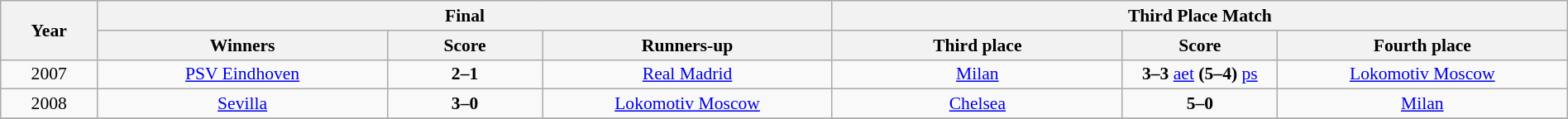<table class="wikitable" style="font-size:90%; width: 100%; text-align: center;">
<tr>
<th rowspan=2 width=5%>Year</th>
<th colspan=3>Final</th>
<th colspan=3>Third Place Match</th>
</tr>
<tr>
<th width=15%>Winners</th>
<th width=8%>Score</th>
<th width=15%>Runners-up</th>
<th width=15%>Third place</th>
<th width=8%>Score</th>
<th width=15%>Fourth place</th>
</tr>
<tr>
<td>2007</td>
<td> <a href='#'>PSV Eindhoven</a></td>
<td><strong>2–1</strong></td>
<td> <a href='#'>Real Madrid</a></td>
<td> <a href='#'>Milan</a></td>
<td><strong>3–3</strong> <a href='#'>aet</a> <strong>(5–4)</strong> <a href='#'>ps</a></td>
<td> <a href='#'>Lokomotiv Moscow</a></td>
</tr>
<tr>
<td>2008</td>
<td> <a href='#'>Sevilla</a></td>
<td><strong>3–0</strong></td>
<td> <a href='#'>Lokomotiv Moscow</a></td>
<td> <a href='#'>Chelsea</a></td>
<td><strong>5–0</strong></td>
<td> <a href='#'>Milan</a></td>
</tr>
<tr>
</tr>
</table>
